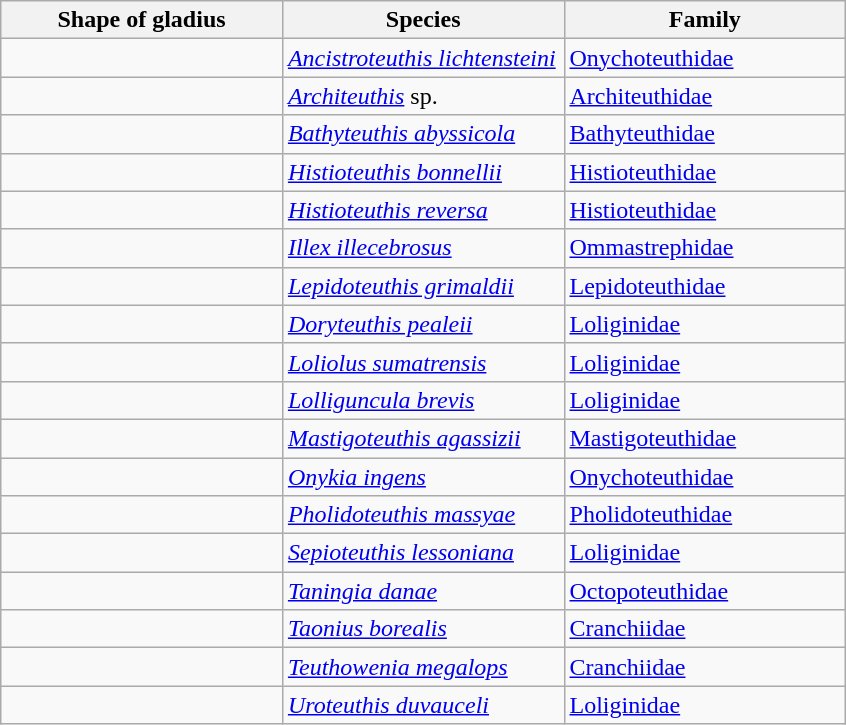<table class="wikitable">
<tr>
<th width=33%>Shape of gladius</th>
<th width=33%>Species</th>
<th width=33%>Family</th>
</tr>
<tr>
<td></td>
<td><em><a href='#'>Ancistroteuthis lichtensteini</a></em></td>
<td><a href='#'>Onychoteuthidae</a></td>
</tr>
<tr>
<td></td>
<td><em><a href='#'>Architeuthis</a></em> sp.</td>
<td><a href='#'>Architeuthidae</a></td>
</tr>
<tr>
<td></td>
<td><em><a href='#'>Bathyteuthis abyssicola</a></em></td>
<td><a href='#'>Bathyteuthidae</a></td>
</tr>
<tr>
<td></td>
<td><em><a href='#'>Histioteuthis bonnellii</a></em></td>
<td><a href='#'>Histioteuthidae</a></td>
</tr>
<tr>
<td></td>
<td><em><a href='#'>Histioteuthis reversa </a></em></td>
<td><a href='#'>Histioteuthidae</a></td>
</tr>
<tr>
<td></td>
<td><em><a href='#'>Illex illecebrosus</a></em></td>
<td><a href='#'>Ommastrephidae</a></td>
</tr>
<tr>
<td></td>
<td><em><a href='#'>Lepidoteuthis grimaldii</a></em></td>
<td><a href='#'>Lepidoteuthidae</a></td>
</tr>
<tr>
<td></td>
<td><em><a href='#'>Doryteuthis pealeii</a></em></td>
<td><a href='#'>Loliginidae</a></td>
</tr>
<tr>
<td></td>
<td><em><a href='#'>Loliolus sumatrensis</a></em></td>
<td><a href='#'>Loliginidae</a></td>
</tr>
<tr>
<td></td>
<td><em><a href='#'>Lolliguncula brevis</a></em></td>
<td><a href='#'>Loliginidae</a></td>
</tr>
<tr>
<td></td>
<td><em><a href='#'>Mastigoteuthis agassizii</a></em></td>
<td><a href='#'>Mastigoteuthidae</a></td>
</tr>
<tr>
<td></td>
<td><em><a href='#'>Onykia ingens</a></em></td>
<td><a href='#'>Onychoteuthidae</a></td>
</tr>
<tr>
<td></td>
<td><em><a href='#'>Pholidoteuthis massyae</a></em></td>
<td><a href='#'>Pholidoteuthidae</a></td>
</tr>
<tr>
<td></td>
<td><em><a href='#'>Sepioteuthis lessoniana</a></em></td>
<td><a href='#'>Loliginidae</a></td>
</tr>
<tr>
<td></td>
<td><em><a href='#'>Taningia danae</a></em></td>
<td><a href='#'>Octopoteuthidae</a></td>
</tr>
<tr>
<td></td>
<td><em><a href='#'>Taonius borealis</a></em></td>
<td><a href='#'>Cranchiidae</a></td>
</tr>
<tr>
<td></td>
<td><em><a href='#'>Teuthowenia megalops</a></em></td>
<td><a href='#'>Cranchiidae</a></td>
</tr>
<tr>
<td></td>
<td><em><a href='#'>Uroteuthis duvauceli</a></em></td>
<td><a href='#'>Loliginidae</a></td>
</tr>
</table>
